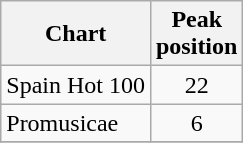<table class="wikitable">
<tr>
<th align="center">Chart</th>
<th align="center">Peak<br>position</th>
</tr>
<tr>
<td align="left">Spain Hot 100</td>
<td align="center">22</td>
</tr>
<tr>
<td align="left">Promusicae </td>
<td align="center">6</td>
</tr>
<tr>
</tr>
</table>
